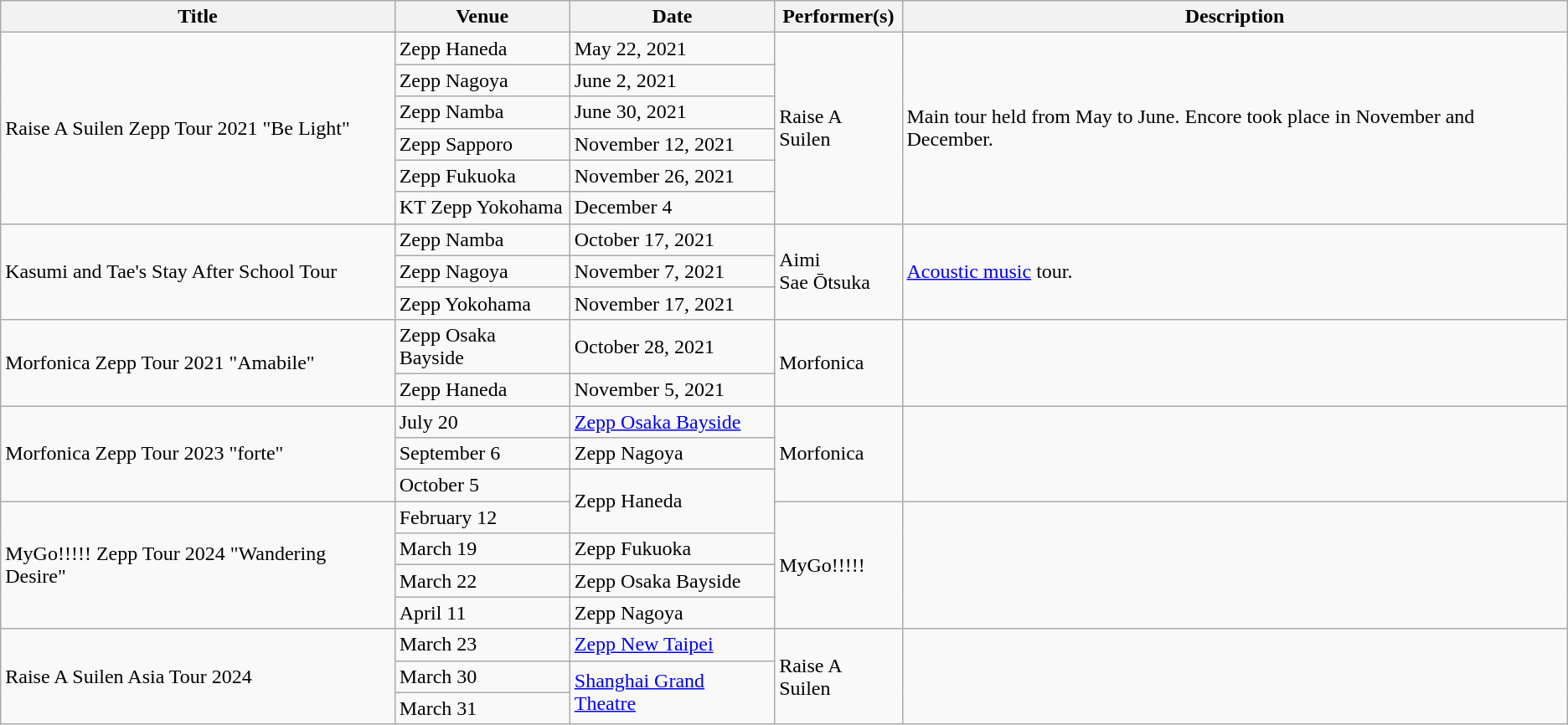<table class="wikitable" text-align: center>
<tr>
<th>Title</th>
<th>Venue</th>
<th>Date</th>
<th>Performer(s)</th>
<th>Description</th>
</tr>
<tr>
<td rowspan=6>Raise A Suilen Zepp Tour 2021 "Be Light"</td>
<td>Zepp Haneda</td>
<td>May 22, 2021</td>
<td rowspan=6>Raise A Suilen</td>
<td rowspan=6>Main tour held from May to June. Encore took place in November and December.</td>
</tr>
<tr>
<td>Zepp Nagoya</td>
<td>June 2, 2021</td>
</tr>
<tr>
<td>Zepp Namba</td>
<td>June 30, 2021</td>
</tr>
<tr>
<td>Zepp Sapporo</td>
<td>November 12, 2021</td>
</tr>
<tr>
<td>Zepp Fukuoka</td>
<td>November 26, 2021</td>
</tr>
<tr>
<td>KT Zepp Yokohama</td>
<td>December 4</td>
</tr>
<tr>
<td rowspan=3>Kasumi and Tae's Stay After School Tour</td>
<td>Zepp Namba</td>
<td>October 17, 2021</td>
<td rowspan=3>Aimi<br>Sae Ōtsuka</td>
<td rowspan=3><a href='#'>Acoustic music</a> tour.</td>
</tr>
<tr>
<td>Zepp Nagoya</td>
<td>November 7, 2021</td>
</tr>
<tr>
<td>Zepp Yokohama</td>
<td>November 17, 2021</td>
</tr>
<tr>
<td rowspan=2>Morfonica Zepp Tour 2021 "Amabile"</td>
<td>Zepp Osaka Bayside</td>
<td>October 28, 2021</td>
<td rowspan=2>Morfonica</td>
<td rowspan=2></td>
</tr>
<tr>
<td>Zepp Haneda</td>
<td>November 5, 2021</td>
</tr>
<tr>
<td rowspan="3">Morfonica Zepp Tour 2023 "forte"</td>
<td>July 20</td>
<td><a href='#'>Zepp Osaka Bayside</a></td>
<td rowspan="3">Morfonica</td>
<td rowspan="3"></td>
</tr>
<tr>
<td>September 6</td>
<td>Zepp Nagoya</td>
</tr>
<tr>
<td>October 5</td>
<td rowspan="2">Zepp Haneda</td>
</tr>
<tr>
<td rowspan="4">MyGo!!!!! Zepp Tour 2024 "Wandering Desire"</td>
<td>February 12</td>
<td rowspan="4">MyGo!!!!!</td>
<td rowspan="4"></td>
</tr>
<tr>
<td>March 19</td>
<td>Zepp Fukuoka</td>
</tr>
<tr>
<td>March 22</td>
<td>Zepp Osaka Bayside</td>
</tr>
<tr>
<td>April 11</td>
<td>Zepp Nagoya</td>
</tr>
<tr>
<td rowspan="3">Raise A Suilen Asia Tour 2024</td>
<td>March 23</td>
<td><a href='#'>Zepp New Taipei</a></td>
<td rowspan="3">Raise A Suilen</td>
<td rowspan="3"></td>
</tr>
<tr>
<td>March 30</td>
<td rowspan="2"><a href='#'>Shanghai Grand Theatre</a></td>
</tr>
<tr>
<td>March 31</td>
</tr>
</table>
